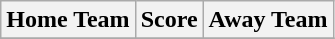<table class="wikitable" style="text-align: center">
<tr>
<th>Home Team</th>
<th>Score</th>
<th>Away Team</th>
</tr>
<tr>
</tr>
</table>
